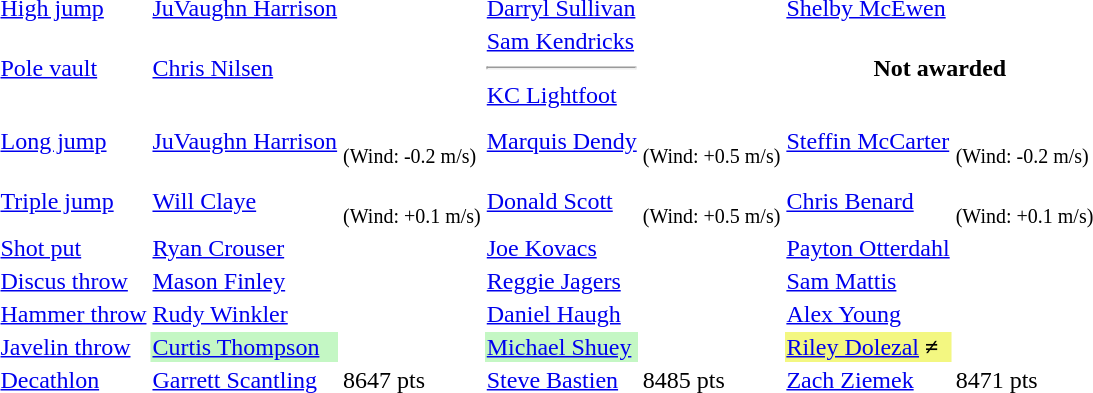<table>
<tr>
<td><a href='#'>High jump</a></td>
<td><a href='#'>JuVaughn Harrison</a></td>
<td></td>
<td><a href='#'>Darryl Sullivan</a></td>
<td></td>
<td><a href='#'>Shelby McEwen</a></td>
<td></td>
</tr>
<tr>
<td><a href='#'>Pole vault</a></td>
<td><a href='#'>Chris Nilsen</a></td>
<td></td>
<td><a href='#'>Sam Kendricks</a><hr><a href='#'>KC Lightfoot</a></td>
<td></td>
<th colspan=2>Not awarded</th>
</tr>
<tr>
<td><a href='#'>Long jump</a></td>
<td><a href='#'>JuVaughn Harrison</a></td>
<td><br><small>(Wind: -0.2 m/s)</small></td>
<td><a href='#'>Marquis Dendy</a></td>
<td><br><small>(Wind: +0.5 m/s)</small></td>
<td><a href='#'>Steffin McCarter</a></td>
<td><br><small>(Wind: -0.2 m/s)</small></td>
</tr>
<tr>
<td><a href='#'>Triple jump</a></td>
<td><a href='#'>Will Claye</a></td>
<td><br><small>(Wind: +0.1 m/s)</small></td>
<td><a href='#'>Donald Scott</a></td>
<td><br><small>(Wind: +0.5 m/s)</small></td>
<td><a href='#'>Chris Benard</a></td>
<td><br><small>(Wind: +0.1 m/s)</small></td>
</tr>
<tr>
<td><a href='#'>Shot put</a></td>
<td><a href='#'>Ryan Crouser</a></td>
<td> </td>
<td><a href='#'>Joe Kovacs</a></td>
<td></td>
<td><a href='#'>Payton Otterdahl</a></td>
<td></td>
</tr>
<tr>
<td><a href='#'>Discus throw</a></td>
<td><a href='#'>Mason Finley</a></td>
<td></td>
<td><a href='#'>Reggie Jagers</a></td>
<td></td>
<td><a href='#'>Sam Mattis</a></td>
<td></td>
</tr>
<tr>
<td><a href='#'>Hammer throw</a></td>
<td><a href='#'>Rudy Winkler</a></td>
<td>  </td>
<td><a href='#'>Daniel Haugh</a></td>
<td></td>
<td><a href='#'>Alex Young</a></td>
<td></td>
</tr>
<tr>
<td><a href='#'>Javelin throw</a></td>
<td bgcolor=#C4F7C4><a href='#'>Curtis Thompson</a></td>
<td></td>
<td bgcolor=#C4F7C4><a href='#'>Michael Shuey</a></td>
<td></td>
<td bgcolor=#F3F781><a href='#'>Riley Dolezal</a> <strong>≠</strong></td>
<td></td>
</tr>
<tr>
<td><a href='#'>Decathlon</a></td>
<td><a href='#'>Garrett Scantling</a></td>
<td>8647 pts</td>
<td><a href='#'>Steve Bastien</a></td>
<td>8485 pts</td>
<td><a href='#'>Zach Ziemek</a></td>
<td>8471 pts</td>
</tr>
</table>
